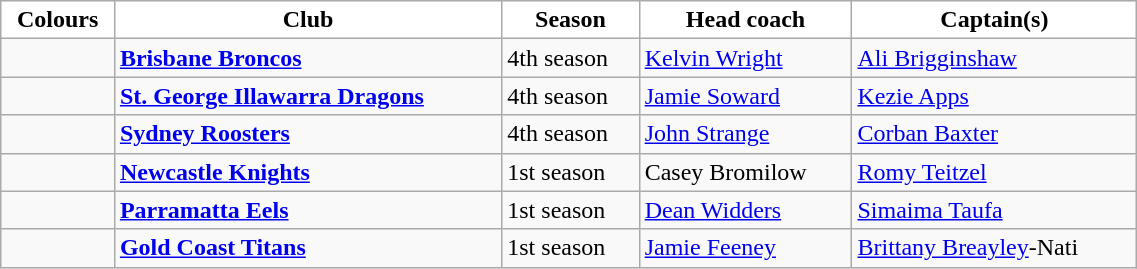<table class="wikitable" style="width:60%; text-align:left">
<tr>
<th style="background:white">Colours</th>
<th style="background:white">Club</th>
<th style="background:white">Season</th>
<th style="background:white">Head coach</th>
<th style="background:white">Captain(s)</th>
</tr>
<tr>
<td></td>
<td><strong><a href='#'>Brisbane Broncos</a></strong></td>
<td>4th season</td>
<td><a href='#'>Kelvin Wright</a></td>
<td><a href='#'>Ali Brigginshaw</a></td>
</tr>
<tr>
<td></td>
<td><strong><a href='#'>St. George Illawarra Dragons</a></strong></td>
<td>4th season</td>
<td><a href='#'>Jamie Soward</a></td>
<td><a href='#'>Kezie Apps</a></td>
</tr>
<tr>
<td></td>
<td><strong><a href='#'>Sydney Roosters</a></strong></td>
<td>4th season</td>
<td><a href='#'>John Strange</a></td>
<td><a href='#'>Corban Baxter</a></td>
</tr>
<tr>
<td></td>
<td><strong><a href='#'>Newcastle Knights</a></strong></td>
<td>1st season</td>
<td>Casey Bromilow</td>
<td><a href='#'>Romy Teitzel</a></td>
</tr>
<tr>
<td></td>
<td><strong><a href='#'>Parramatta Eels</a></strong></td>
<td>1st season</td>
<td><a href='#'>Dean Widders</a></td>
<td><a href='#'>Simaima Taufa</a></td>
</tr>
<tr>
<td></td>
<td><strong><a href='#'>Gold Coast Titans</a></strong></td>
<td>1st season</td>
<td><a href='#'>Jamie Feeney</a></td>
<td><a href='#'>Brittany Breayley</a>-Nati</td>
</tr>
</table>
